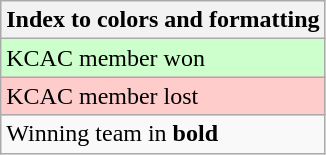<table class="wikitable">
<tr>
<th>Index to colors and formatting</th>
</tr>
<tr bgcolor=#ccffcc>
<td>KCAC member won</td>
</tr>
<tr bgcolor=#ffcccc>
<td>KCAC member lost</td>
</tr>
<tr>
<td>Winning team in <strong>bold</strong></td>
</tr>
</table>
